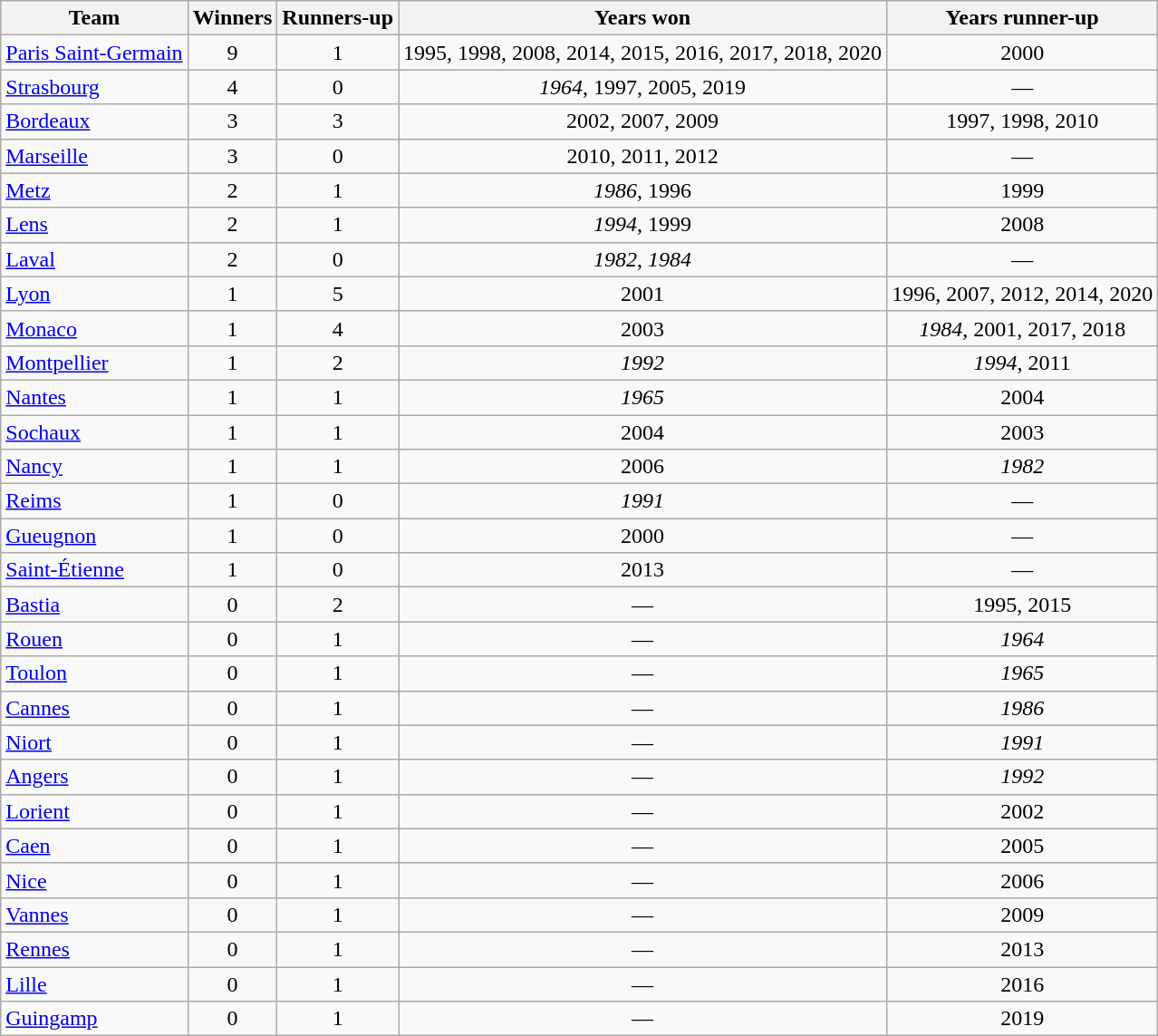<table class="wikitable sortable" border="1">
<tr>
<th>Team</th>
<th>Winners</th>
<th>Runners-up</th>
<th class="unsortable">Years won</th>
<th class="unsortable">Years runner-up</th>
</tr>
<tr>
<td><a href='#'>Paris Saint-Germain</a></td>
<td align=center>9</td>
<td align=center>1</td>
<td align=center>1995, 1998, 2008, 2014, 2015, 2016, 2017, 2018, 2020</td>
<td align=center>2000</td>
</tr>
<tr>
<td><a href='#'>Strasbourg</a></td>
<td align=center>4</td>
<td align=center>0</td>
<td align=center><em>1964</em>, 1997, 2005, 2019</td>
<td align=center>—</td>
</tr>
<tr>
<td><a href='#'>Bordeaux</a></td>
<td align=center>3</td>
<td align=center>3</td>
<td align=center>2002, 2007, 2009</td>
<td align=center>1997, 1998, 2010</td>
</tr>
<tr>
<td><a href='#'>Marseille</a></td>
<td align=center>3</td>
<td align=center>0</td>
<td align=center>2010, 2011, 2012</td>
<td align=center>—</td>
</tr>
<tr>
<td><a href='#'>Metz</a></td>
<td align=center>2</td>
<td align=center>1</td>
<td align=center><em>1986</em>, 1996</td>
<td align=center>1999</td>
</tr>
<tr>
<td><a href='#'>Lens</a></td>
<td align=center>2</td>
<td align=center>1</td>
<td align=center><em>1994</em>, 1999</td>
<td align=center>2008</td>
</tr>
<tr>
<td><a href='#'>Laval</a></td>
<td align=center>2</td>
<td align=center>0</td>
<td align=center><em>1982</em>, <em>1984</em></td>
<td align=center>—</td>
</tr>
<tr>
<td><a href='#'>Lyon</a></td>
<td align=center>1</td>
<td align=center>5</td>
<td align=center>2001</td>
<td align=center>1996, 2007, 2012, 2014, 2020</td>
</tr>
<tr>
<td><a href='#'>Monaco</a></td>
<td align=center>1</td>
<td align=center>4</td>
<td align=center>2003</td>
<td align=center><em>1984</em>, 2001, 2017, 2018</td>
</tr>
<tr>
<td><a href='#'>Montpellier</a></td>
<td align=center>1</td>
<td align=center>2</td>
<td align=center><em>1992</em></td>
<td align=center><em>1994</em>, 2011</td>
</tr>
<tr>
<td><a href='#'>Nantes</a></td>
<td align=center>1</td>
<td align=center>1</td>
<td align=center><em>1965</em></td>
<td align=center>2004</td>
</tr>
<tr>
<td><a href='#'>Sochaux</a></td>
<td align=center>1</td>
<td align=center>1</td>
<td align=center>2004</td>
<td align=center>2003</td>
</tr>
<tr>
<td><a href='#'>Nancy</a></td>
<td align=center>1</td>
<td align=center>1</td>
<td align=center>2006</td>
<td align=center><em>1982</em></td>
</tr>
<tr>
<td><a href='#'>Reims</a></td>
<td align=center>1</td>
<td align=center>0</td>
<td align=center><em>1991</em></td>
<td align=center>—</td>
</tr>
<tr>
<td><a href='#'>Gueugnon</a></td>
<td align=center>1</td>
<td align=center>0</td>
<td align=center>2000</td>
<td align=center>—</td>
</tr>
<tr>
<td><a href='#'>Saint-Étienne</a></td>
<td align=center>1</td>
<td align=center>0</td>
<td align=center>2013</td>
<td align=center>—</td>
</tr>
<tr>
<td><a href='#'>Bastia</a></td>
<td align=center>0</td>
<td align=center>2</td>
<td align=center>—</td>
<td align=center>1995, 2015</td>
</tr>
<tr>
<td><a href='#'>Rouen</a></td>
<td align=center>0</td>
<td align=center>1</td>
<td align=center>—</td>
<td align=center><em>1964</em></td>
</tr>
<tr>
<td><a href='#'>Toulon</a></td>
<td align=center>0</td>
<td align=center>1</td>
<td align=center>—</td>
<td align=center><em>1965</em></td>
</tr>
<tr>
<td><a href='#'>Cannes</a></td>
<td align=center>0</td>
<td align=center>1</td>
<td align=center>—</td>
<td align=center><em>1986</em></td>
</tr>
<tr>
<td><a href='#'>Niort</a></td>
<td align=center>0</td>
<td align=center>1</td>
<td align=center>—</td>
<td align=center><em>1991</em></td>
</tr>
<tr>
<td><a href='#'>Angers</a></td>
<td align=center>0</td>
<td align=center>1</td>
<td align=center>—</td>
<td align=center><em>1992</em></td>
</tr>
<tr>
<td><a href='#'>Lorient</a></td>
<td align=center>0</td>
<td align=center>1</td>
<td align=center>—</td>
<td align=center>2002</td>
</tr>
<tr>
<td><a href='#'>Caen</a></td>
<td align=center>0</td>
<td align=center>1</td>
<td align=center>—</td>
<td align=center>2005</td>
</tr>
<tr>
<td><a href='#'>Nice</a></td>
<td align=center>0</td>
<td align=center>1</td>
<td align=center>—</td>
<td align=center>2006</td>
</tr>
<tr>
<td><a href='#'>Vannes</a></td>
<td align=center>0</td>
<td align=center>1</td>
<td align=center>—</td>
<td align=center>2009</td>
</tr>
<tr>
<td><a href='#'>Rennes</a></td>
<td align=center>0</td>
<td align=center>1</td>
<td align=center>—</td>
<td align=center>2013</td>
</tr>
<tr>
<td><a href='#'>Lille</a></td>
<td align=center>0</td>
<td align=center>1</td>
<td align=center>—</td>
<td align=center>2016</td>
</tr>
<tr>
<td><a href='#'>Guingamp</a></td>
<td align=center>0</td>
<td align=center>1</td>
<td align=center>—</td>
<td align=center>2019</td>
</tr>
</table>
